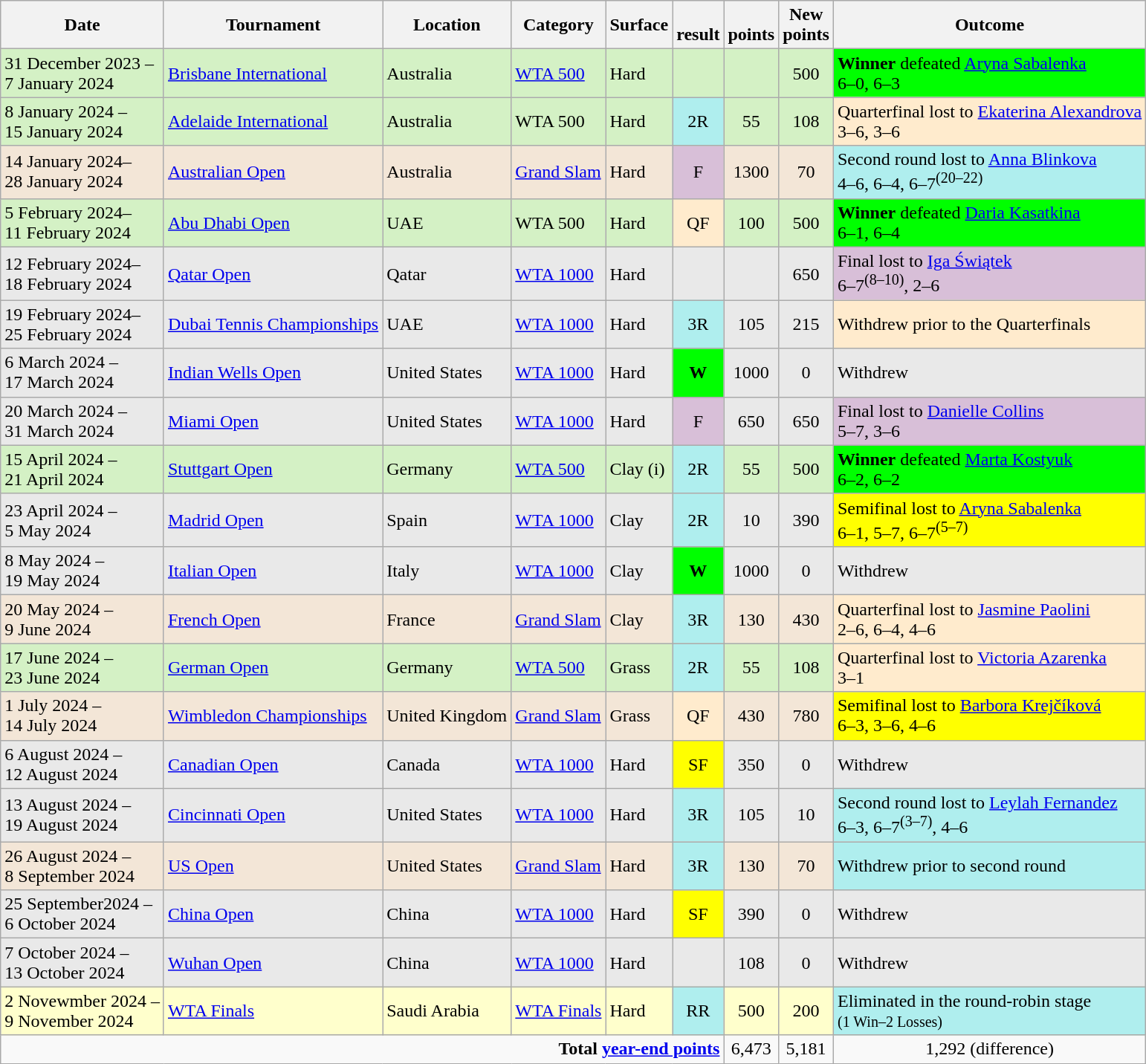<table class="wikitable">
<tr>
<th>Date</th>
<th>Tournament</th>
<th>Location</th>
<th>Category</th>
<th>Surface</th>
<th><br>result</th>
<th><br>points</th>
<th>New<br>points</th>
<th>Outcome</th>
</tr>
<tr style="background:#D4F1C5;">
<td>31 December 2023 –<br> 7 January 2024</td>
<td><a href='#'>Brisbane International</a></td>
<td>Australia</td>
<td><a href='#'>WTA 500</a></td>
<td>Hard</td>
<td></td>
<td></td>
<td style="text-align:center">500</td>
<td style="background:lime"><strong>Winner</strong> defeated  <a href='#'>Aryna Sabalenka</a> <br> 6–0, 6–3</td>
</tr>
<tr style="background:#D4F1C5;">
<td>8 January 2024 –<br> 15 January 2024</td>
<td><a href='#'>Adelaide International</a></td>
<td>Australia</td>
<td>WTA 500</td>
<td>Hard</td>
<td style="text-align:center" bgcolor=afeeee>2R</td>
<td style="text-align:center">55</td>
<td style="text-align:center">108</td>
<td bgcolor=ffebcd>Quarterfinal lost to  <a href='#'>Ekaterina Alexandrova</a> <br> 3–6, 3–6</td>
</tr>
<tr style="background:#F3E6D7;">
<td>14 January 2024–<br>28 January 2024</td>
<td><a href='#'>Australian Open</a></td>
<td>Australia</td>
<td><a href='#'>Grand Slam</a></td>
<td>Hard</td>
<td style="text-align:center" bgcolor=thistle>F</td>
<td style="text-align:center">1300</td>
<td style="text-align:center">70</td>
<td bgcolor=afeeee>Second round lost to  <a href='#'>Anna Blinkova</a> <br> 4–6, 6–4, 6–7<sup>(20–22)</sup></td>
</tr>
<tr style="background:#D4F1C5;">
<td>5 February 2024–<br>11 February 2024</td>
<td><a href='#'>Abu Dhabi Open</a></td>
<td>UAE</td>
<td>WTA 500</td>
<td>Hard</td>
<td style="text-align:center" bgcolor=ffebcd>QF</td>
<td style="text-align:center">100</td>
<td style="text-align:center">500</td>
<td style="background:lime"><strong>Winner</strong> defeated  <a href='#'>Daria Kasatkina</a> <br> 6–1, 6–4</td>
</tr>
<tr style="background:#e9e9e9;">
<td>12 February 2024–<br>18 February 2024</td>
<td><a href='#'>Qatar Open</a></td>
<td>Qatar</td>
<td><a href='#'>WTA 1000</a></td>
<td>Hard</td>
<td></td>
<td></td>
<td style="text-align:center">650</td>
<td bgcolor=thistle>Final lost to  <a href='#'>Iga Świątek</a> <br> 6–7<sup>(8–10)</sup>, 2–6</td>
</tr>
<tr style="background:#e9e9e9;">
<td>19 February 2024–<br>25 February 2024</td>
<td><a href='#'>Dubai Tennis Championships</a></td>
<td>UAE</td>
<td><a href='#'>WTA 1000</a></td>
<td>Hard</td>
<td style="text-align:center" bgcolor=afeeee>3R</td>
<td style="text-align:center">105</td>
<td style="text-align:center">215</td>
<td bgcolor=ffebcd>Withdrew prior to the Quarterfinals</td>
</tr>
<tr style="background:#e9e9e9;">
<td>6 March 2024 –<br> 17 March 2024</td>
<td><a href='#'>Indian Wells Open</a></td>
<td>United States</td>
<td><a href='#'>WTA 1000</a></td>
<td>Hard</td>
<td style="text-align:center" bgcolor=lime><strong>W</strong></td>
<td style="text-align:center">1000</td>
<td style="text-align:center">0</td>
<td>Withdrew</td>
</tr>
<tr style="background:#e9e9e9">
<td>20 March 2024 –<br>31 March 2024</td>
<td><a href='#'>Miami Open</a></td>
<td>United States</td>
<td><a href='#'>WTA 1000</a></td>
<td>Hard</td>
<td style="text-align:center" bgcolor=thistle>F</td>
<td style="text-align:center">650</td>
<td style="text-align:center">650</td>
<td bgcolor=thistle>Final lost to  <a href='#'>Danielle Collins</a> <br> 5–7, 3–6</td>
</tr>
<tr style="background:#d4f1c5">
<td>15 April 2024 –<br>21 April 2024</td>
<td><a href='#'>Stuttgart Open</a></td>
<td>Germany</td>
<td><a href='#'>WTA 500</a></td>
<td>Clay (i)</td>
<td style="text-align:center" bgcolor=afeeee>2R</td>
<td style="text-align:center">55</td>
<td style="text-align:center">500</td>
<td style="background:lime"><strong>Winner</strong> defeated  <a href='#'>Marta Kostyuk</a> <br> 6–2, 6–2</td>
</tr>
<tr style="background:#e9e9e9">
<td>23 April 2024 –<br>5 May 2024</td>
<td><a href='#'>Madrid Open</a></td>
<td>Spain</td>
<td><a href='#'>WTA 1000</a></td>
<td>Clay</td>
<td style="text-align:center" bgcolor=afeeee>2R</td>
<td style="text-align:center">10</td>
<td style="text-align:center">390</td>
<td style="background:yellow">Semifinal lost to  <a href='#'>Aryna Sabalenka</a> <br> 6–1, 5–7, 6–7<sup>(5–7)</sup></td>
</tr>
<tr style="background:#e9e9e9">
<td>8 May 2024 –<br>19 May 2024</td>
<td><a href='#'>Italian Open</a></td>
<td>Italy</td>
<td><a href='#'>WTA 1000</a></td>
<td>Clay</td>
<td style="text-align:center" bgcolor=lime><strong>W</strong></td>
<td style="text-align:center">1000</td>
<td style="text-align:center">0</td>
<td>Withdrew</td>
</tr>
<tr style="background:#f3e6d7">
<td>20 May 2024 –<br>9 June 2024</td>
<td><a href='#'>French Open</a></td>
<td>France</td>
<td><a href='#'>Grand Slam</a></td>
<td>Clay</td>
<td style="text-align:center" bgcolor=afeeee>3R</td>
<td style="text-align:center">130</td>
<td style="text-align:center">430</td>
<td bgcolor=ffebcd>Quarterfinal lost to  <a href='#'>Jasmine Paolini</a> <br> 2–6, 6–4, 4–6</td>
</tr>
<tr style="background:#d4f1c5">
<td>17 June 2024 –<br>23 June 2024</td>
<td><a href='#'>German Open</a></td>
<td>Germany</td>
<td><a href='#'>WTA 500</a></td>
<td>Grass</td>
<td style="text-align:center" bgcolor=afeeee>2R</td>
<td style="text-align:center">55</td>
<td style="text-align:center">108</td>
<td bgcolor=ffebcd>Quarterfinal lost to  <a href='#'>Victoria Azarenka</a> <br> 3–1 </td>
</tr>
<tr style="background:#f3e6d7">
<td>1 July 2024 –<br>14 July 2024</td>
<td><a href='#'>Wimbledon Championships</a></td>
<td>United Kingdom</td>
<td><a href='#'>Grand Slam</a></td>
<td>Grass</td>
<td style="text-align:center" bgcolor=ffebcd>QF</td>
<td style="text-align:center">430</td>
<td style="text-align:center">780</td>
<td style="background:yellow">Semifinal lost to  <a href='#'>Barbora Krejčíková</a><br> 6–3, 3–6, 4–6</td>
</tr>
<tr style="background:#e9e9e9">
<td>6 August 2024 –<br>12 August 2024</td>
<td><a href='#'>Canadian Open</a></td>
<td>Canada</td>
<td><a href='#'>WTA 1000</a></td>
<td>Hard</td>
<td style="text-align:center" bgcolor=yellow>SF</td>
<td style="text-align:center">350</td>
<td style="text-align:center">0</td>
<td>Withdrew</td>
</tr>
<tr style="background:#e9e9e9">
<td>13 August 2024 –<br>19 August 2024</td>
<td><a href='#'>Cincinnati Open</a></td>
<td>United States</td>
<td><a href='#'>WTA 1000</a></td>
<td>Hard</td>
<td style="text-align:center" bgcolor=afeeee>3R</td>
<td style="text-align:center">105</td>
<td style="text-align:center">10</td>
<td align=left bgcolor=afeeee>Second round lost to  <a href='#'>Leylah Fernandez</a> <br> 6–3, 6–7<sup>(3–7)</sup>, 4–6</td>
</tr>
<tr style="background:#f3e6d7">
<td>26 August 2024 –<br>8 September 2024</td>
<td><a href='#'>US Open</a></td>
<td>United States</td>
<td><a href='#'>Grand Slam</a></td>
<td>Hard</td>
<td style="text-align:center" bgcolor=afeeee>3R</td>
<td style="text-align:center">130</td>
<td style="text-align:center">70</td>
<td align=left bgcolor=afeeee>Withdrew prior to second round</td>
</tr>
<tr style="background:#e9e9e9">
<td>25 September2024 –<br>6 October 2024</td>
<td><a href='#'>China Open</a></td>
<td>China</td>
<td><a href='#'>WTA 1000</a></td>
<td>Hard</td>
<td style="text-align:center" bgcolor=yellow>SF</td>
<td style="text-align:center">390</td>
<td style="text-align:center">0</td>
<td>Withdrew</td>
</tr>
<tr style="background:#e9e9e9">
<td>7 October 2024 –<br>13 October 2024</td>
<td><a href='#'>Wuhan Open</a></td>
<td>China</td>
<td><a href='#'>WTA 1000</a></td>
<td>Hard</td>
<td></td>
<td style="text-align:center">108</td>
<td style="text-align:center">0</td>
<td>Withdrew</td>
</tr>
<tr style="background:#ffffcc">
<td>2 Novewmber 2024 –<br>9 November 2024</td>
<td><a href='#'>WTA Finals</a></td>
<td>Saudi Arabia</td>
<td><a href='#'>WTA Finals</a></td>
<td>Hard</td>
<td style="text-align:center" bgcolor=afeeee>RR</td>
<td style="text-align:center">500</td>
<td style="text-align:center">200</td>
<td align=left bgcolor=afeeee>Eliminated in the round-robin stage <br> <small>(1 Win–2 Losses)</small></td>
</tr>
<tr>
<td colspan="6" style="text-align:right"><strong>Total <a href='#'>year-end points</a></strong></td>
<td style="text-align:center">6,473</td>
<td style="text-align:center">5,181</td>
<td style="text-align:center"> 1,292 (difference)</td>
</tr>
</table>
